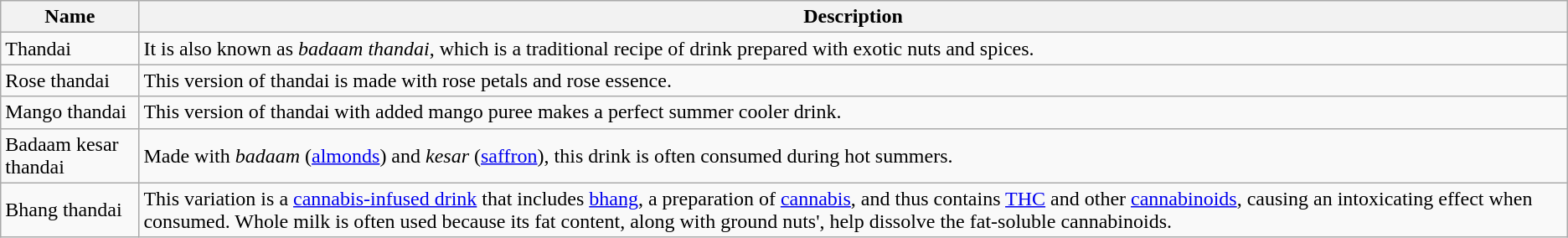<table class="wikitable sortable">
<tr>
<th>Name</th>
<th>Description</th>
</tr>
<tr>
<td>Thandai</td>
<td>It is also known as <em>badaam thandai</em>, which is a traditional recipe of drink prepared with exotic nuts and spices.</td>
</tr>
<tr>
<td>Rose thandai</td>
<td>This version of thandai is made with rose petals and rose essence.</td>
</tr>
<tr>
<td>Mango thandai</td>
<td>This version of thandai with added mango puree makes a perfect summer cooler drink.</td>
</tr>
<tr>
<td>Badaam kesar thandai</td>
<td>Made with <em>badaam</em> (<a href='#'>almonds</a>) and <em>kesar</em> (<a href='#'>saffron</a>), this drink is often consumed during hot summers.</td>
</tr>
<tr>
<td>Bhang thandai</td>
<td>This variation is a <a href='#'>cannabis-infused drink</a> that includes <a href='#'>bhang</a>, a preparation of <a href='#'>cannabis</a>, and thus contains <a href='#'>THC</a> and other <a href='#'>cannabinoids</a>, causing an intoxicating effect when consumed. Whole milk is often used because its fat content, along with ground nuts', help dissolve the fat-soluble cannabinoids.</td>
</tr>
</table>
